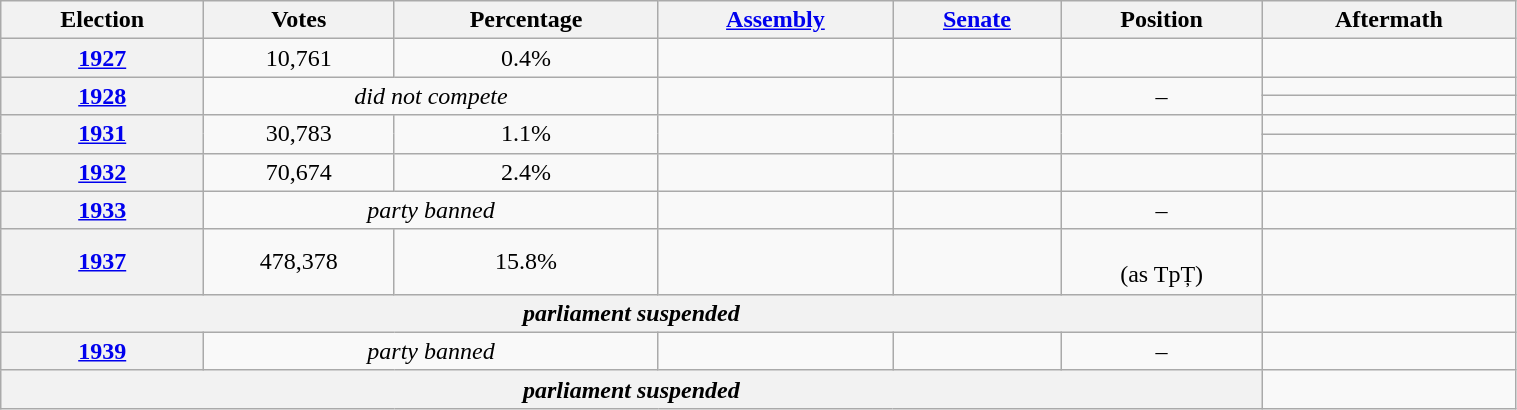<table class=wikitable style="text-align: right;" width=80%>
<tr>
<th>Election</th>
<th>Votes</th>
<th>Percentage</th>
<th><a href='#'>Assembly</a></th>
<th><a href='#'>Senate</a></th>
<th>Position</th>
<th>Aftermath</th>
</tr>
<tr style="text-align:center;">
<th><a href='#'>1927</a></th>
<td>10,761</td>
<td>0.4%</td>
<td></td>
<td></td>
<td></td>
<td></td>
</tr>
<tr style="text-align:center;">
<th rowspan=2><a href='#'>1928</a></th>
<td rowspan=2; colspan=2; style="text-align: center;"><em>did not compete</em></td>
<td rowspan=2></td>
<td rowspan=2></td>
<td rowspan=2>–</td>
<td></td>
</tr>
<tr>
<td></td>
</tr>
<tr style="text-align:center;">
<th rowspan=2><a href='#'>1931</a></th>
<td rowspan=2>30,783</td>
<td rowspan=2>1.1%</td>
<td rowspan=2></td>
<td rowspan=2></td>
<td rowspan=2></td>
<td></td>
</tr>
<tr>
<td></td>
</tr>
<tr style="text-align:center;">
<th><a href='#'>1932</a></th>
<td>70,674</td>
<td>2.4%</td>
<td></td>
<td></td>
<td style="text-align: center;"></td>
<td></td>
</tr>
<tr style="text-align:center;">
<th><a href='#'>1933</a></th>
<td colspan=2; style="text-align: center;"><em>party banned</em></td>
<td></td>
<td></td>
<td>–</td>
<td></td>
</tr>
<tr style="text-align:center;">
<th><a href='#'>1937</a></th>
<td>478,378</td>
<td>15.8%</td>
<td></td>
<td></td>
<td style="text-align: center;"><br>(as TpȚ)</td>
<td></td>
</tr>
<tr style="text-align:center;">
<th colspan=6; style="text-align: center;"><em>parliament suspended</em></th>
<td></td>
</tr>
<tr style="text-align:center;">
<th><a href='#'>1939</a></th>
<td colspan=2; style="text-align: center;"><em>party banned</em></td>
<td></td>
<td></td>
<td>–</td>
<td></td>
</tr>
<tr style="text-align:center;">
<th colspan=6; style="text-align: center;"><em>parliament suspended</em></th>
<td></td>
</tr>
</table>
